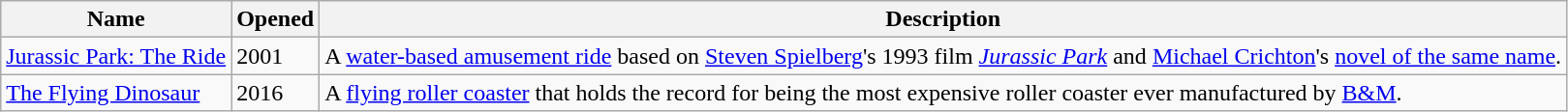<table class="wikitable">
<tr>
<th>Name</th>
<th>Opened</th>
<th>Description</th>
</tr>
<tr>
<td><a href='#'>Jurassic Park: The Ride</a></td>
<td>2001</td>
<td>A <a href='#'>water-based amusement ride</a> based on <a href='#'>Steven Spielberg</a>'s 1993 film <em><a href='#'>Jurassic Park</a></em> and <a href='#'>Michael Crichton</a>'s <a href='#'>novel of the same name</a>.</td>
</tr>
<tr>
<td><a href='#'>The Flying Dinosaur</a></td>
<td>2016</td>
<td>A <a href='#'>flying roller coaster</a> that holds the record for being the most expensive roller coaster ever manufactured by <a href='#'>B&M</a>.</td>
</tr>
</table>
